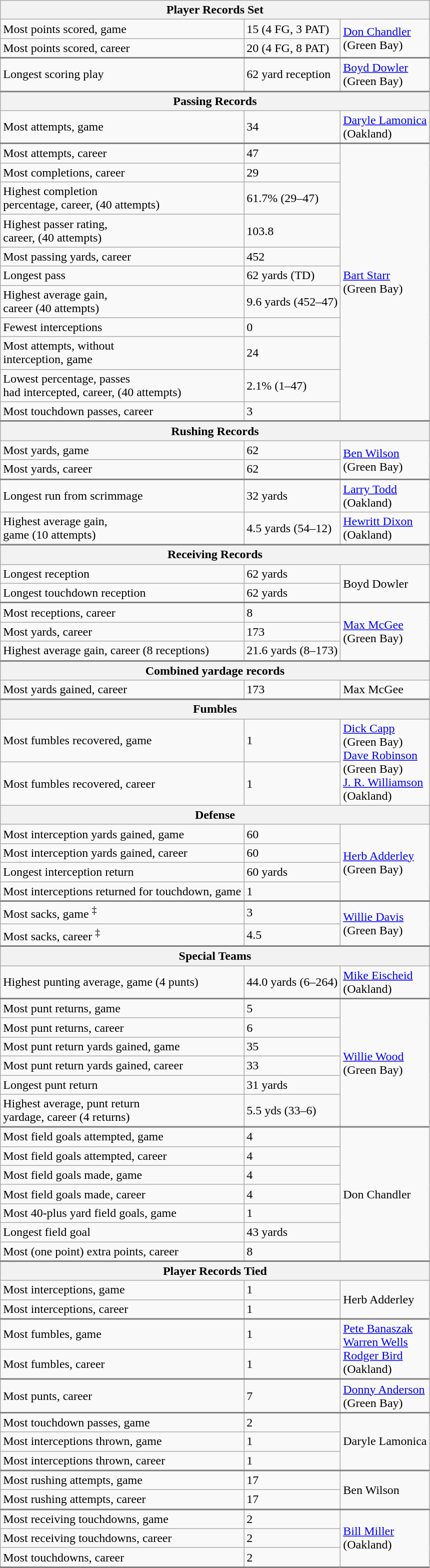<table class="wikitable">
<tr>
<th colspan=3>Player Records Set</th>
</tr>
<tr>
<td>Most points scored, game</td>
<td>15 (4 FG, 3 PAT)</td>
<td rowspan=2><a href='#'>Don Chandler</a><br>(Green Bay)</td>
</tr>
<tr style="border-bottom: 2px solid gray">
<td>Most points scored, career</td>
<td>20 (4 FG, 8 PAT)</td>
</tr>
<tr style="border-bottom: 2px solid gray">
<td>Longest scoring play</td>
<td>62 yard reception</td>
<td><a href='#'>Boyd Dowler</a> <br>(Green Bay)</td>
</tr>
<tr>
<th colspan=3>Passing Records</th>
</tr>
<tr style="border-bottom: 2px solid gray">
<td>Most attempts, game</td>
<td>34</td>
<td><a href='#'>Daryle Lamonica</a> <br>(Oakland)</td>
</tr>
<tr>
<td>Most attempts, career</td>
<td>47</td>
<td rowspan=11><a href='#'>Bart Starr</a><br>(Green Bay)</td>
</tr>
<tr>
<td>Most completions, career</td>
<td>29</td>
</tr>
<tr>
<td>Highest completion<br> percentage, career, (40 attempts)</td>
<td>61.7% (29–47)</td>
</tr>
<tr>
<td>Highest passer rating,<br> career, (40 attempts)</td>
<td>103.8</td>
</tr>
<tr>
<td>Most passing yards, career</td>
<td>452</td>
</tr>
<tr>
<td>Longest pass</td>
<td>62 yards (TD)</td>
</tr>
<tr>
<td>Highest average gain,<br> career (40 attempts)</td>
<td>9.6 yards (452–47)</td>
</tr>
<tr>
<td>Fewest interceptions</td>
<td>0</td>
</tr>
<tr>
<td>Most attempts, without <br>interception, game</td>
<td>24</td>
</tr>
<tr>
<td>Lowest percentage, passes <br>had intercepted, career, (40 attempts)</td>
<td>2.1% (1–47)</td>
</tr>
<tr style="border-bottom: 2px solid gray">
<td>Most touchdown passes, career</td>
<td>3</td>
</tr>
<tr>
<th colspan=3>Rushing Records</th>
</tr>
<tr>
<td>Most yards, game</td>
<td>62</td>
<td rowspan=2><a href='#'>Ben Wilson</a><br>(Green Bay)</td>
</tr>
<tr style="border-bottom: 2px solid gray">
<td>Most yards, career</td>
<td>62</td>
</tr>
<tr>
<td>Longest run from scrimmage</td>
<td>32 yards</td>
<td><a href='#'>Larry Todd</a> <br>(Oakland)</td>
</tr>
<tr style="border-bottom: 2px solid gray">
<td>Highest average gain,<br> game (10 attempts)</td>
<td>4.5 yards (54–12)</td>
<td><a href='#'>Hewritt Dixon</a><br>(Oakland)</td>
</tr>
<tr>
<th colspan=3>Receiving Records</th>
</tr>
<tr>
<td>Longest reception</td>
<td>62 yards</td>
<td rowspan=2>Boyd Dowler</td>
</tr>
<tr style="border-bottom: 2px solid gray">
<td>Longest touchdown reception</td>
<td>62 yards</td>
</tr>
<tr>
<td>Most receptions, career</td>
<td>8</td>
<td rowspan=3><a href='#'>Max McGee</a><br>(Green Bay)</td>
</tr>
<tr>
<td>Most yards, career</td>
<td>173</td>
</tr>
<tr style="border-bottom: 2px solid gray">
<td>Highest average gain, career (8 receptions)</td>
<td>21.6 yards (8–173)</td>
</tr>
<tr>
<th colspan=3>Combined yardage records</th>
</tr>
<tr style="border-bottom: 2px solid gray">
<td>Most yards gained, career</td>
<td>173</td>
<td>Max McGee</td>
</tr>
<tr>
<th colspan=3>Fumbles</th>
</tr>
<tr>
<td>Most fumbles recovered, game</td>
<td>1</td>
<td rowspan=2><a href='#'>Dick Capp</a><br>(Green Bay)<br><a href='#'>Dave Robinson</a><br>(Green Bay)<br><a href='#'>J. R. Williamson</a><br>(Oakland)</td>
</tr>
<tr>
<td>Most fumbles recovered, career</td>
<td>1</td>
</tr>
<tr>
<th colspan=3>Defense</th>
</tr>
<tr>
<td>Most interception yards gained, game</td>
<td>60</td>
<td rowspan=4><a href='#'>Herb Adderley</a><br>(Green Bay)</td>
</tr>
<tr>
<td>Most interception yards gained, career</td>
<td>60</td>
</tr>
<tr>
<td>Longest interception return</td>
<td>60 yards</td>
</tr>
<tr style="border-bottom: 2px solid gray">
<td>Most interceptions returned for touchdown, game</td>
<td>1</td>
</tr>
<tr>
<td>Most sacks, game <sup>‡</sup></td>
<td>3</td>
<td rowspan=2><a href='#'>Willie Davis</a><br>(Green Bay)</td>
</tr>
<tr style="border-bottom: 2px solid gray">
<td>Most sacks, career <sup>‡</sup></td>
<td>4.5</td>
</tr>
<tr>
<th colspan=3>Special Teams</th>
</tr>
<tr style="border-bottom: 2px solid gray">
<td>Highest punting average, game (4 punts)</td>
<td>44.0 yards (6–264)</td>
<td><a href='#'>Mike Eischeid</a><br>(Oakland)</td>
</tr>
<tr>
<td>Most punt returns, game</td>
<td>5</td>
<td rowspan=6><a href='#'>Willie Wood</a> <br>(Green Bay)</td>
</tr>
<tr>
<td>Most punt returns, career</td>
<td>6</td>
</tr>
<tr>
<td>Most punt return yards gained, game</td>
<td>35</td>
</tr>
<tr>
<td>Most punt return yards gained, career</td>
<td>33</td>
</tr>
<tr>
<td>Longest punt return</td>
<td>31 yards</td>
</tr>
<tr style="border-bottom: 2px solid gray">
<td>Highest average, punt return <br>yardage, career (4 returns)</td>
<td>5.5 yds (33–6)</td>
</tr>
<tr>
<td>Most field goals attempted, game</td>
<td>4</td>
<td rowspan=7>Don Chandler</td>
</tr>
<tr>
<td>Most field goals attempted, career</td>
<td>4</td>
</tr>
<tr>
<td>Most field goals made, game</td>
<td>4</td>
</tr>
<tr>
<td>Most field goals made, career</td>
<td>4</td>
</tr>
<tr>
<td>Most 40-plus yard field goals, game</td>
<td>1</td>
</tr>
<tr>
<td>Longest field goal</td>
<td>43 yards</td>
</tr>
<tr style="border-bottom: 2px solid gray">
<td>Most (one point) extra points, career</td>
<td>8</td>
</tr>
<tr>
<th colspan=3>Player Records Tied</th>
</tr>
<tr>
<td>Most interceptions, game</td>
<td>1</td>
<td rowspan=2>Herb Adderley</td>
</tr>
<tr style="border-bottom: 2px solid gray">
<td>Most interceptions, career</td>
<td>1</td>
</tr>
<tr>
<td>Most fumbles, game</td>
<td>1</td>
<td rowspan=2><a href='#'>Pete Banaszak</a><br><a href='#'>Warren Wells</a><br><a href='#'>Rodger Bird</a><br>(Oakland)</td>
</tr>
<tr style="border-bottom: 2px solid gray">
<td>Most fumbles, career</td>
<td>1</td>
</tr>
<tr style="border-bottom: 2px solid gray">
<td>Most punts, career</td>
<td>7</td>
<td><a href='#'>Donny Anderson</a> <br>(Green Bay)</td>
</tr>
<tr>
<td>Most touchdown passes, game</td>
<td>2</td>
<td rowspan=3>Daryle Lamonica</td>
</tr>
<tr>
<td>Most interceptions thrown, game</td>
<td>1</td>
</tr>
<tr style="border-bottom: 2px solid gray">
<td>Most interceptions thrown, career</td>
<td>1</td>
</tr>
<tr>
<td>Most rushing attempts, game</td>
<td>17</td>
<td rowspan=2>Ben Wilson</td>
</tr>
<tr style="border-bottom: 2px solid gray">
<td>Most rushing attempts, career</td>
<td>17</td>
</tr>
<tr>
<td>Most receiving touchdowns, game</td>
<td>2</td>
<td style="border-bottom: 2px solid gray" rowspan=3><a href='#'>Bill Miller</a><br>(Oakland)</td>
</tr>
<tr>
<td>Most receiving touchdowns, career</td>
<td>2</td>
</tr>
<tr style="border-bottom: 2px solid gray">
<td>Most touchdowns, career</td>
<td>2</td>
</tr>
</table>
